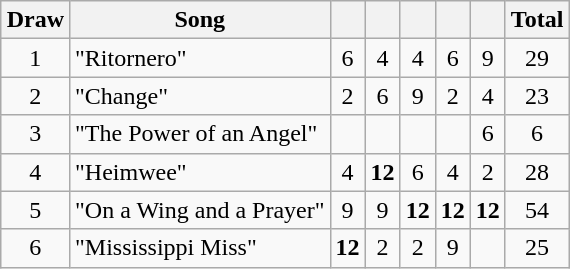<table class="wikitable plainrowheaders" style="margin: 1em auto 1em auto; text-align:center;">
<tr>
<th>Draw</th>
<th>Song</th>
<th></th>
<th></th>
<th></th>
<th></th>
<th></th>
<th>Total</th>
</tr>
<tr>
<td>1</td>
<td align="left">"Ritornero"</td>
<td>6</td>
<td>4</td>
<td>4</td>
<td>6</td>
<td>9</td>
<td>29</td>
</tr>
<tr>
<td>2</td>
<td align="left">"Change"</td>
<td>2</td>
<td>6</td>
<td>9</td>
<td>2</td>
<td>4</td>
<td>23</td>
</tr>
<tr>
<td>3</td>
<td align="left">"The Power of an Angel"</td>
<td></td>
<td></td>
<td></td>
<td></td>
<td>6</td>
<td>6</td>
</tr>
<tr>
<td>4</td>
<td align="left">"Heimwee"</td>
<td>4</td>
<td><strong>12</strong></td>
<td>6</td>
<td>4</td>
<td>2</td>
<td>28</td>
</tr>
<tr>
<td>5</td>
<td align="left">"On a Wing and a Prayer"</td>
<td>9</td>
<td>9</td>
<td><strong>12</strong></td>
<td><strong>12</strong></td>
<td><strong>12</strong></td>
<td>54</td>
</tr>
<tr>
<td>6</td>
<td align="left">"Mississippi Miss"</td>
<td><strong>12</strong></td>
<td>2</td>
<td>2</td>
<td>9</td>
<td></td>
<td>25</td>
</tr>
</table>
